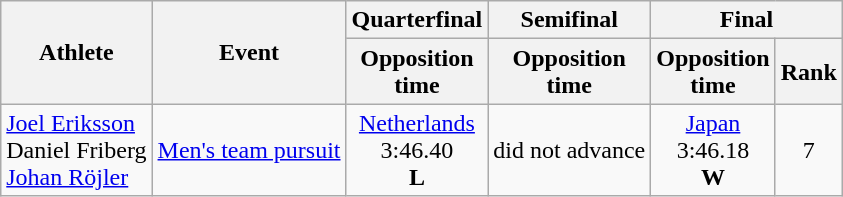<table class="wikitable">
<tr>
<th rowspan="2">Athlete</th>
<th rowspan="2">Event</th>
<th>Quarterfinal</th>
<th>Semifinal</th>
<th colspan="2">Final</th>
</tr>
<tr>
<th>Opposition <br> time</th>
<th>Opposition <br> time</th>
<th>Opposition <br> time</th>
<th>Rank</th>
</tr>
<tr>
<td><a href='#'>Joel Eriksson</a><br>Daniel Friberg<br><a href='#'>Johan Röjler</a></td>
<td><a href='#'>Men's team pursuit</a></td>
<td align="center"><a href='#'>Netherlands</a><br>3:46.40<br><strong>L</strong></td>
<td align="center">did not advance</td>
<td align="center"><a href='#'>Japan</a><br>3:46.18<br><strong>W</strong></td>
<td align="center">7</td>
</tr>
</table>
